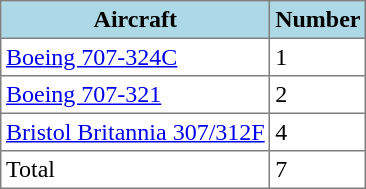<table class="toccolours" border="1" cellpadding="3" style="border-collapse:collapse">
<tr style="background:lightblue;">
<th>Aircraft</th>
<th>Number</th>
</tr>
<tr>
<td><a href='#'>Boeing 707-324C</a></td>
<td>1</td>
</tr>
<tr>
<td><a href='#'>Boeing 707-321</a></td>
<td>2</td>
</tr>
<tr>
<td><a href='#'>Bristol Britannia 307/312F</a></td>
<td>4</td>
</tr>
<tr>
<td>Total</td>
<td>7</td>
</tr>
</table>
